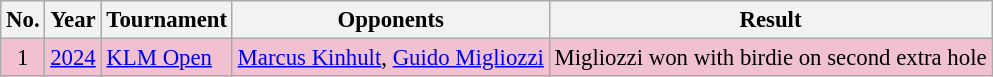<table class="wikitable" style="font-size:95%;">
<tr>
<th>No.</th>
<th>Year</th>
<th>Tournament</th>
<th>Opponents</th>
<th>Result</th>
</tr>
<tr style="background:#F2C1D1;">
<td align=center>1</td>
<td><a href='#'>2024</a></td>
<td><a href='#'>KLM Open</a></td>
<td> <a href='#'>Marcus Kinhult</a>,  <a href='#'>Guido Migliozzi</a></td>
<td>Migliozzi won with birdie on second extra hole</td>
</tr>
</table>
